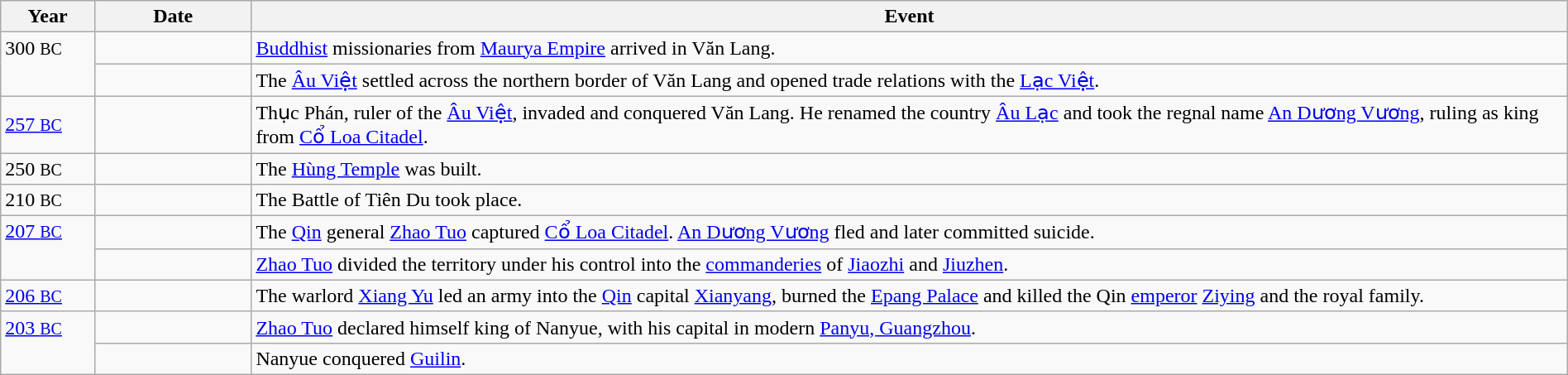<table class="wikitable" width="100%">
<tr>
<th style="width:6%">Year</th>
<th style="width:10%">Date</th>
<th>Event</th>
</tr>
<tr>
<td rowspan="2" valign="top">300 <small>BC</small></td>
<td></td>
<td><a href='#'>Buddhist</a> missionaries from <a href='#'>Maurya Empire</a> arrived in Văn Lang.</td>
</tr>
<tr>
<td></td>
<td>The <a href='#'>Âu Việt</a> settled across the northern border of Văn Lang and opened trade relations with the <a href='#'>Lạc Việt</a>.</td>
</tr>
<tr>
<td><a href='#'>257 <small>BC</small></a></td>
<td></td>
<td>Thục Phán, ruler of the <a href='#'>Âu Việt</a>, invaded and conquered Văn Lang.  He renamed the country <a href='#'>Âu Lạc</a> and took the regnal name <a href='#'>An Dương Vương</a>, ruling as king from <a href='#'>Cổ Loa Citadel</a>.</td>
</tr>
<tr>
<td>250 <small>BC</small></td>
<td></td>
<td>The <a href='#'>Hùng Temple</a> was built.</td>
</tr>
<tr>
<td>210 <small>BC</small></td>
<td></td>
<td>The Battle of Tiên Du took place.</td>
</tr>
<tr>
<td rowspan="2" valign="top"><a href='#'>207 <small>BC</small></a></td>
<td></td>
<td>The <a href='#'>Qin</a> general <a href='#'>Zhao Tuo</a> captured <a href='#'>Cổ Loa Citadel</a>. <a href='#'>An Dương Vương</a> fled and later committed suicide.</td>
</tr>
<tr>
<td></td>
<td><a href='#'>Zhao Tuo</a> divided the territory under his control into the <a href='#'>commanderies</a> of <a href='#'>Jiaozhi</a> and <a href='#'>Jiuzhen</a>.</td>
</tr>
<tr>
<td><a href='#'>206 <small>BC</small></a></td>
<td></td>
<td>The warlord <a href='#'>Xiang Yu</a> led an army into the <a href='#'>Qin</a> capital <a href='#'>Xianyang</a>, burned the <a href='#'>Epang Palace</a> and killed the Qin <a href='#'>emperor</a> <a href='#'>Ziying</a> and the royal family.</td>
</tr>
<tr>
<td rowspan="2" valign="top"><a href='#'>203 <small>BC</small></a></td>
<td></td>
<td><a href='#'>Zhao Tuo</a> declared himself king of Nanyue, with his capital in modern <a href='#'>Panyu, Guangzhou</a>.</td>
</tr>
<tr>
<td></td>
<td>Nanyue conquered <a href='#'>Guilin</a>.</td>
</tr>
</table>
